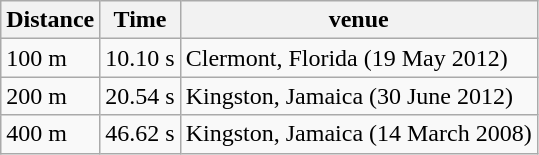<table class="wikitable">
<tr>
<th>Distance</th>
<th>Time</th>
<th>venue</th>
</tr>
<tr>
<td>100 m</td>
<td>10.10 s</td>
<td>Clermont, Florida (19 May 2012)</td>
</tr>
<tr>
<td>200 m</td>
<td>20.54 s</td>
<td>Kingston, Jamaica (30 June 2012)</td>
</tr>
<tr>
<td>400 m</td>
<td>46.62 s</td>
<td>Kingston, Jamaica (14 March 2008)</td>
</tr>
</table>
